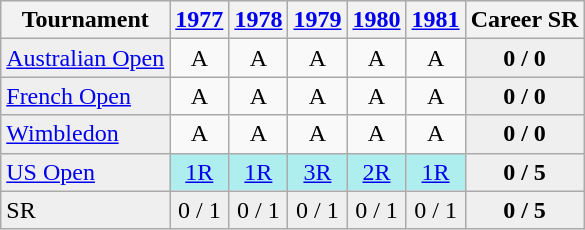<table class="wikitable">
<tr style="background:#efefef;">
<th>Tournament</th>
<th><a href='#'>1977</a></th>
<th><a href='#'>1978</a></th>
<th><a href='#'>1979</a></th>
<th><a href='#'>1980</a></th>
<th><a href='#'>1981</a></th>
<th>Career SR</th>
</tr>
<tr>
<td style="background:#EFEFEF;"><a href='#'>Australian Open</a></td>
<td style="text-align:center;">A</td>
<td style="text-align:center;">A</td>
<td style="text-align:center;">A</td>
<td style="text-align:center;">A</td>
<td style="text-align:center;">A</td>
<td style="text-align:center; background:#efefef;"><strong>0 / 0</strong></td>
</tr>
<tr>
<td style="background:#EFEFEF;"><a href='#'>French Open</a></td>
<td style="text-align:center;">A</td>
<td style="text-align:center;">A</td>
<td style="text-align:center;">A</td>
<td style="text-align:center;">A</td>
<td style="text-align:center;">A</td>
<td style="text-align:center; background:#efefef;"><strong>0 / 0</strong></td>
</tr>
<tr>
<td style="background:#EFEFEF;"><a href='#'>Wimbledon</a></td>
<td style="text-align:center;">A</td>
<td style="text-align:center;">A</td>
<td style="text-align:center;">A</td>
<td style="text-align:center;">A</td>
<td style="text-align:center;">A</td>
<td style="text-align:center; background:#efefef;"><strong>0 / 0</strong></td>
</tr>
<tr>
<td style="background:#EFEFEF;"><a href='#'>US Open</a></td>
<td style="text-align:center; background:#afeeee;"><a href='#'>1R</a></td>
<td style="text-align:center; background:#afeeee;"><a href='#'>1R</a></td>
<td style="text-align:center; background:#afeeee;"><a href='#'>3R</a></td>
<td style="text-align:center; background:#afeeee;"><a href='#'>2R</a></td>
<td style="text-align:center; background:#afeeee;"><a href='#'>1R</a></td>
<td style="text-align:center; background:#efefef;"><strong>0 / 5</strong></td>
</tr>
<tr>
<td style="background:#EFEFEF;">SR</td>
<td style="text-align:center; background:#efefef;">0 / 1</td>
<td style="text-align:center; background:#efefef;">0 / 1</td>
<td style="text-align:center; background:#efefef;">0 / 1</td>
<td style="text-align:center; background:#efefef;">0 / 1</td>
<td style="text-align:center; background:#efefef;">0 / 1</td>
<td style="text-align:center; background:#efefef;"><strong>0 / 5</strong></td>
</tr>
</table>
